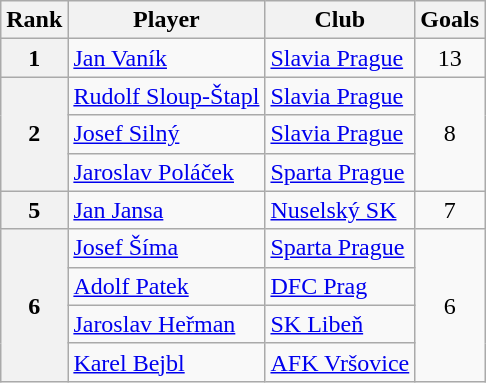<table class="wikitable" style="text-align:center">
<tr>
<th>Rank</th>
<th>Player</th>
<th>Club</th>
<th>Goals</th>
</tr>
<tr>
<th>1</th>
<td align="left"> <a href='#'>Jan Vaník</a></td>
<td align="left"><a href='#'>Slavia Prague</a></td>
<td>13</td>
</tr>
<tr>
<th rowspan="3">2</th>
<td align="left"> <a href='#'>Rudolf Sloup-Štapl</a></td>
<td align="left"><a href='#'>Slavia Prague</a></td>
<td rowspan="3">8</td>
</tr>
<tr>
<td align="left"> <a href='#'>Josef Silný</a></td>
<td align="left"><a href='#'>Slavia Prague</a></td>
</tr>
<tr>
<td align="left"> <a href='#'>Jaroslav Poláček</a></td>
<td align="left"><a href='#'>Sparta Prague</a></td>
</tr>
<tr>
<th>5</th>
<td align="left"> <a href='#'>Jan Jansa</a></td>
<td align="left"><a href='#'>Nuselský SK</a></td>
<td>7</td>
</tr>
<tr>
<th rowspan="4">6</th>
<td align="left"> <a href='#'>Josef Šíma</a></td>
<td align="left"><a href='#'>Sparta Prague</a></td>
<td rowspan="4">6</td>
</tr>
<tr>
<td align="left"> <a href='#'>Adolf Patek</a></td>
<td align="left"><a href='#'>DFC Prag</a></td>
</tr>
<tr>
<td align="left"> <a href='#'>Jaroslav Heřman</a></td>
<td align="left"><a href='#'>SK Libeň</a></td>
</tr>
<tr>
<td align="left"> <a href='#'>Karel Bejbl</a></td>
<td align="left"><a href='#'>AFK Vršovice</a></td>
</tr>
</table>
